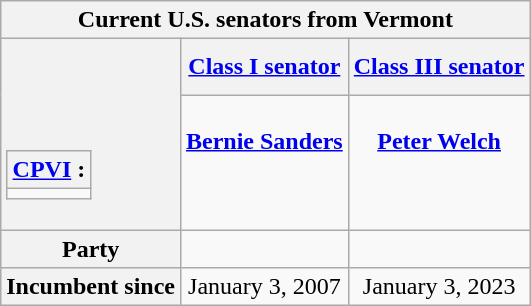<table class="wikitable floatright" style="text-align: center;">
<tr>
<th colspan=3>Current U.S. senators from Vermont</th>
</tr>
<tr>
<th rowspan=2><br><br><br><table class="wikitable">
<tr>
<th><a href='#'>CPVI</a> :</th>
</tr>
<tr>
<td></td>
</tr>
</table>
</th>
<th><a href='#'>Class I senator</a></th>
<th><a href='#'>Class III senator</a></th>
</tr>
<tr style="vertical-align: top;">
<td><br><strong><a href='#'>Bernie Sanders</a></strong><br><br></td>
<td><br><strong><a href='#'>Peter Welch</a></strong><br><br></td>
</tr>
<tr>
<th>Party</th>
<td></td>
<td></td>
</tr>
<tr>
<th>Incumbent since</th>
<td>January 3, 2007</td>
<td>January 3, 2023</td>
</tr>
</table>
